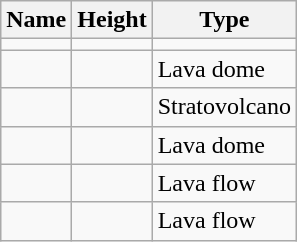<table class="wikitable">
<tr>
<th>Name</th>
<th>Height</th>
<th>Type</th>
</tr>
<tr>
<td></td>
<td></td>
<td></td>
</tr>
<tr>
<td></td>
<td></td>
<td>Lava dome</td>
</tr>
<tr>
<td></td>
<td></td>
<td>Stratovolcano</td>
</tr>
<tr>
<td></td>
<td></td>
<td>Lava dome</td>
</tr>
<tr>
<td></td>
<td></td>
<td>Lava flow</td>
</tr>
<tr>
<td></td>
<td></td>
<td>Lava flow</td>
</tr>
</table>
